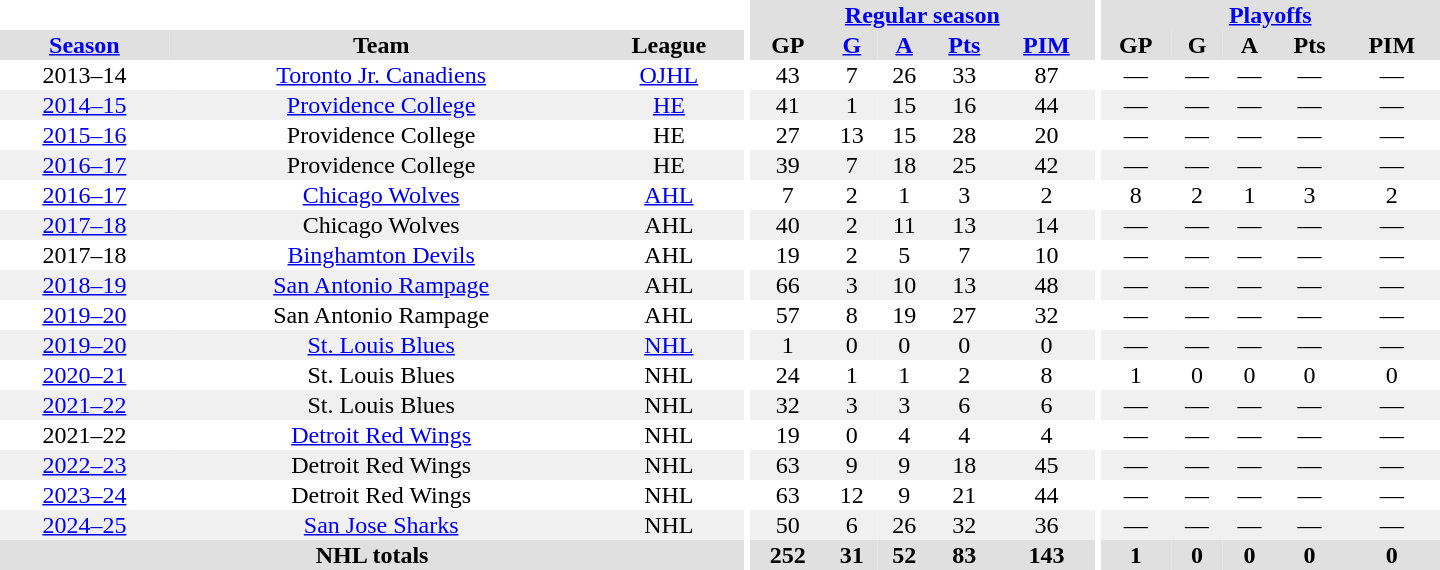<table border="0" cellpadding="1" cellspacing="0" style="text-align:center; width:60em">
<tr bgcolor="#e0e0e0">
<th colspan="3" bgcolor="#ffffff"></th>
<th rowspan="98" bgcolor="#ffffff"></th>
<th colspan="5"><a href='#'>Regular season</a></th>
<th rowspan="98" bgcolor="#ffffff"></th>
<th colspan="5"><a href='#'>Playoffs</a></th>
</tr>
<tr bgcolor="#e0e0e0">
<th><a href='#'>Season</a></th>
<th>Team</th>
<th>League</th>
<th>GP</th>
<th><a href='#'>G</a></th>
<th><a href='#'>A</a></th>
<th><a href='#'>Pts</a></th>
<th><a href='#'>PIM</a></th>
<th>GP</th>
<th>G</th>
<th>A</th>
<th>Pts</th>
<th>PIM</th>
</tr>
<tr>
<td>2013–14</td>
<td><a href='#'>Toronto Jr. Canadiens</a></td>
<td><a href='#'>OJHL</a></td>
<td>43</td>
<td>7</td>
<td>26</td>
<td>33</td>
<td>87</td>
<td>—</td>
<td>—</td>
<td>—</td>
<td>—</td>
<td>—</td>
</tr>
<tr bgcolor="#f0f0f0">
<td><a href='#'>2014–15</a></td>
<td><a href='#'>Providence College</a></td>
<td><a href='#'>HE</a></td>
<td>41</td>
<td>1</td>
<td>15</td>
<td>16</td>
<td>44</td>
<td>—</td>
<td>—</td>
<td>—</td>
<td>—</td>
<td>—</td>
</tr>
<tr>
<td><a href='#'>2015–16</a></td>
<td>Providence College</td>
<td>HE</td>
<td>27</td>
<td>13</td>
<td>15</td>
<td>28</td>
<td>20</td>
<td>—</td>
<td>—</td>
<td>—</td>
<td>—</td>
<td>—</td>
</tr>
<tr bgcolor="#f0f0f0">
<td><a href='#'>2016–17</a></td>
<td>Providence College</td>
<td>HE</td>
<td>39</td>
<td>7</td>
<td>18</td>
<td>25</td>
<td>42</td>
<td>—</td>
<td>—</td>
<td>—</td>
<td>—</td>
<td>—</td>
</tr>
<tr>
<td><a href='#'>2016–17</a></td>
<td><a href='#'>Chicago Wolves</a></td>
<td><a href='#'>AHL</a></td>
<td>7</td>
<td>2</td>
<td>1</td>
<td>3</td>
<td>2</td>
<td>8</td>
<td>2</td>
<td>1</td>
<td>3</td>
<td>2</td>
</tr>
<tr bgcolor="#f0f0f0">
<td><a href='#'>2017–18</a></td>
<td>Chicago Wolves</td>
<td>AHL</td>
<td>40</td>
<td>2</td>
<td>11</td>
<td>13</td>
<td>14</td>
<td>—</td>
<td>—</td>
<td>—</td>
<td>—</td>
<td>—</td>
</tr>
<tr>
<td>2017–18</td>
<td><a href='#'>Binghamton Devils</a></td>
<td>AHL</td>
<td>19</td>
<td>2</td>
<td>5</td>
<td>7</td>
<td>10</td>
<td>—</td>
<td>—</td>
<td>—</td>
<td>—</td>
<td>—</td>
</tr>
<tr bgcolor="#f0f0f0">
<td><a href='#'>2018–19</a></td>
<td><a href='#'>San Antonio Rampage</a></td>
<td>AHL</td>
<td>66</td>
<td>3</td>
<td>10</td>
<td>13</td>
<td>48</td>
<td>—</td>
<td>—</td>
<td>—</td>
<td>—</td>
<td>—</td>
</tr>
<tr>
<td><a href='#'>2019–20</a></td>
<td>San Antonio Rampage</td>
<td>AHL</td>
<td>57</td>
<td>8</td>
<td>19</td>
<td>27</td>
<td>32</td>
<td>—</td>
<td>—</td>
<td>—</td>
<td>—</td>
<td>—</td>
</tr>
<tr bgcolor="#f0f0f0">
<td><a href='#'>2019–20</a></td>
<td><a href='#'>St. Louis Blues</a></td>
<td><a href='#'>NHL</a></td>
<td>1</td>
<td>0</td>
<td>0</td>
<td>0</td>
<td>0</td>
<td>—</td>
<td>—</td>
<td>—</td>
<td>—</td>
<td>—</td>
</tr>
<tr>
<td><a href='#'>2020–21</a></td>
<td>St. Louis Blues</td>
<td>NHL</td>
<td>24</td>
<td>1</td>
<td>1</td>
<td>2</td>
<td>8</td>
<td>1</td>
<td>0</td>
<td>0</td>
<td>0</td>
<td>0</td>
</tr>
<tr bgcolor="#f0f0f0">
<td><a href='#'>2021–22</a></td>
<td>St. Louis Blues</td>
<td>NHL</td>
<td>32</td>
<td>3</td>
<td>3</td>
<td>6</td>
<td>6</td>
<td>—</td>
<td>—</td>
<td>—</td>
<td>—</td>
<td>—</td>
</tr>
<tr>
<td>2021–22</td>
<td><a href='#'>Detroit Red Wings</a></td>
<td>NHL</td>
<td>19</td>
<td>0</td>
<td>4</td>
<td>4</td>
<td>4</td>
<td>—</td>
<td>—</td>
<td>—</td>
<td>—</td>
<td>—</td>
</tr>
<tr bgcolor="#f0f0f0">
<td><a href='#'>2022–23</a></td>
<td>Detroit Red Wings</td>
<td>NHL</td>
<td>63</td>
<td>9</td>
<td>9</td>
<td>18</td>
<td>45</td>
<td>—</td>
<td>—</td>
<td>—</td>
<td>—</td>
<td>—</td>
</tr>
<tr>
<td><a href='#'>2023–24</a></td>
<td>Detroit Red Wings</td>
<td>NHL</td>
<td>63</td>
<td>12</td>
<td>9</td>
<td>21</td>
<td>44</td>
<td>—</td>
<td>—</td>
<td>—</td>
<td>—</td>
<td>—</td>
</tr>
<tr bgcolor="#f0f0f0">
<td><a href='#'>2024–25</a></td>
<td><a href='#'>San Jose Sharks</a></td>
<td>NHL</td>
<td>50</td>
<td>6</td>
<td>26</td>
<td>32</td>
<td>36</td>
<td>—</td>
<td>—</td>
<td>—</td>
<td>—</td>
<td>—</td>
</tr>
<tr bgcolor="#e0e0e0">
<th colspan="3">NHL totals</th>
<th>252</th>
<th>31</th>
<th>52</th>
<th>83</th>
<th>143</th>
<th>1</th>
<th>0</th>
<th>0</th>
<th>0</th>
<th>0</th>
</tr>
</table>
